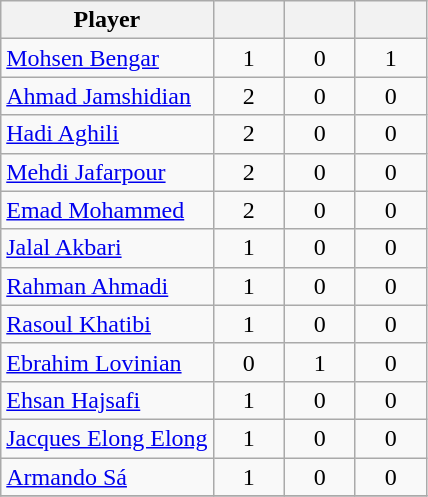<table class="wikitable" style="text-align: center;">
<tr>
<th wight=200>Player</th>
<th width=40></th>
<th width=40></th>
<th width=40></th>
</tr>
<tr>
<td style="text-align:left"> <a href='#'>Mohsen Bengar</a></td>
<td>1</td>
<td>0</td>
<td>1</td>
</tr>
<tr>
<td style="text-align:left"> <a href='#'>Ahmad Jamshidian</a></td>
<td>2</td>
<td>0</td>
<td>0</td>
</tr>
<tr>
<td style="text-align:left"> <a href='#'>Hadi Aghili</a></td>
<td>2</td>
<td>0</td>
<td>0</td>
</tr>
<tr>
<td style="text-align:left"> <a href='#'>Mehdi Jafarpour</a></td>
<td>2</td>
<td>0</td>
<td>0</td>
</tr>
<tr>
<td style="text-align:left"> <a href='#'>Emad Mohammed</a></td>
<td>2</td>
<td>0</td>
<td>0</td>
</tr>
<tr>
<td style="text-align:left"> <a href='#'>Jalal Akbari</a></td>
<td>1</td>
<td>0</td>
<td>0</td>
</tr>
<tr>
<td style="text-align:left"> <a href='#'>Rahman Ahmadi</a></td>
<td>1</td>
<td>0</td>
<td>0</td>
</tr>
<tr>
<td style="text-align:left"> <a href='#'>Rasoul Khatibi</a></td>
<td>1</td>
<td>0</td>
<td>0</td>
</tr>
<tr>
<td style="text-align:left"> <a href='#'>Ebrahim Lovinian</a></td>
<td>0</td>
<td>1</td>
<td>0</td>
</tr>
<tr>
<td style="text-align:left"> <a href='#'>Ehsan Hajsafi</a></td>
<td>1</td>
<td>0</td>
<td>0</td>
</tr>
<tr>
<td style="text-align:left"> <a href='#'>Jacques Elong Elong</a></td>
<td>1</td>
<td>0</td>
<td>0</td>
</tr>
<tr>
<td style="text-align:left"> <a href='#'>Armando Sá</a></td>
<td>1</td>
<td>0</td>
<td>0</td>
</tr>
<tr>
</tr>
</table>
